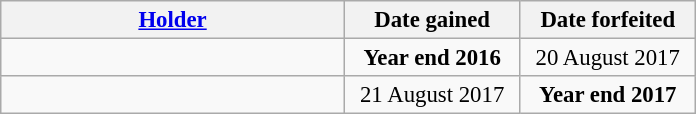<table class="wikitable" style="font-size:95%">
<tr>
<th style="width:222px;"><a href='#'>Holder</a></th>
<th style="width:110px;">Date gained</th>
<th style="width:110px;">Date forfeited</th>
</tr>
<tr>
<td></td>
<td style="text-align:center;"><strong>Year end 2016</strong></td>
<td style="text-align:center;">20 August 2017</td>
</tr>
<tr>
<td></td>
<td style="text-align:center;">21 August 2017</td>
<td style="text-align:center;"><strong>Year end 2017</strong></td>
</tr>
</table>
